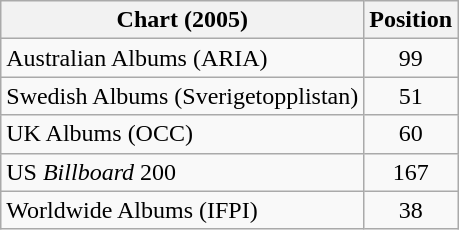<table class="wikitable plainrowheaders sortable">
<tr>
<th scope="col">Chart (2005)</th>
<th scope="col">Position</th>
</tr>
<tr>
<td>Australian Albums (ARIA)</td>
<td align="center">99</td>
</tr>
<tr>
<td>Swedish Albums (Sverigetopplistan)</td>
<td align="center">51</td>
</tr>
<tr>
<td>UK Albums (OCC)</td>
<td align="center">60</td>
</tr>
<tr>
<td>US <em>Billboard</em> 200</td>
<td align="center">167</td>
</tr>
<tr>
<td>Worldwide Albums (IFPI)</td>
<td align="center">38</td>
</tr>
</table>
